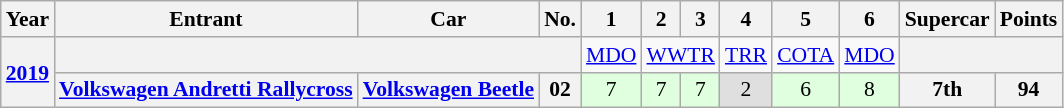<table class="wikitable" border="1" style="text-align:center; font-size:90%;">
<tr valign="top">
<th>Year</th>
<th>Entrant</th>
<th>Car</th>
<th>No.</th>
<th>1</th>
<th>2</th>
<th>3</th>
<th>4</th>
<th>5</th>
<th>6</th>
<th>Supercar</th>
<th>Points</th>
</tr>
<tr>
<th rowspan=2><a href='#'>2019</a></th>
<th colspan=3></th>
<td><a href='#'>MDO</a></td>
<td colspan=2><a href='#'>WWTR</a></td>
<td><a href='#'>TRR</a></td>
<td><a href='#'>COTA</a></td>
<td><a href='#'>MDO</a></td>
<th colspan=12></th>
</tr>
<tr>
<th><a href='#'>Volkswagen Andretti Rallycross</a></th>
<th><a href='#'>Volkswagen Beetle</a></th>
<th>02</th>
<td style="background:#dfffdf;">7</td>
<td style="background:#dfffdf;">7</td>
<td style="background:#dfffdf;">7</td>
<td style="background:#dfdfdf;">2</td>
<td style="background:#dfffdf;">6</td>
<td style="background:#dfffdf;">8</td>
<th>7th</th>
<th>94</th>
</tr>
</table>
